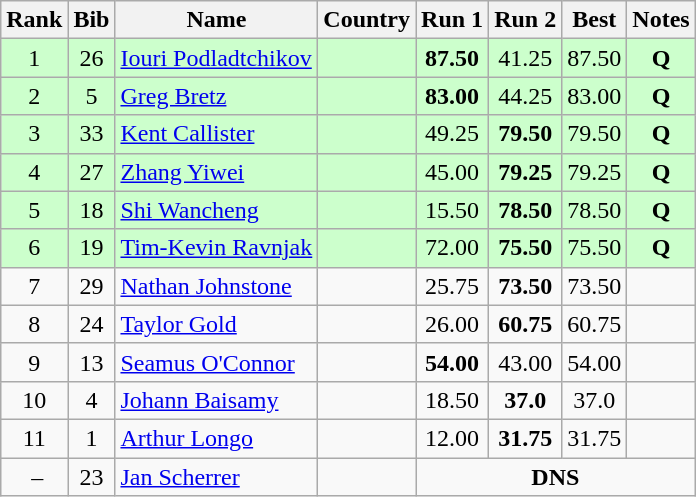<table class="wikitable sortable" style="text-align:center">
<tr>
<th>Rank</th>
<th>Bib</th>
<th>Name</th>
<th>Country</th>
<th>Run 1</th>
<th>Run 2</th>
<th>Best</th>
<th>Notes</th>
</tr>
<tr bgcolor="#ccffcc">
<td>1</td>
<td>26</td>
<td align=left><a href='#'>Iouri Podladtchikov</a></td>
<td align=left></td>
<td><strong>87.50</strong></td>
<td>41.25</td>
<td>87.50</td>
<td><strong>Q</strong></td>
</tr>
<tr bgcolor="#ccffcc">
<td>2</td>
<td>5</td>
<td align=left><a href='#'>Greg Bretz</a></td>
<td align=left></td>
<td><strong>83.00</strong></td>
<td>44.25</td>
<td>83.00</td>
<td><strong>Q</strong></td>
</tr>
<tr bgcolor="#ccffcc">
<td>3</td>
<td>33</td>
<td align=left><a href='#'>Kent Callister</a></td>
<td align=left></td>
<td>49.25</td>
<td><strong>79.50</strong></td>
<td>79.50</td>
<td><strong>Q</strong></td>
</tr>
<tr bgcolor="#ccffcc">
<td>4</td>
<td>27</td>
<td align=left><a href='#'>Zhang Yiwei</a></td>
<td align=left></td>
<td>45.00</td>
<td><strong>79.25</strong></td>
<td>79.25</td>
<td><strong>Q</strong></td>
</tr>
<tr bgcolor="#ccffcc">
<td>5</td>
<td>18</td>
<td align=left><a href='#'>Shi Wancheng</a></td>
<td align=left></td>
<td>15.50</td>
<td><strong>78.50</strong></td>
<td>78.50</td>
<td><strong>Q</strong></td>
</tr>
<tr bgcolor="#ccffcc">
<td>6</td>
<td>19</td>
<td align=left><a href='#'>Tim-Kevin Ravnjak</a></td>
<td align=left></td>
<td>72.00</td>
<td><strong>75.50</strong></td>
<td>75.50</td>
<td><strong>Q</strong></td>
</tr>
<tr>
<td>7</td>
<td>29</td>
<td align=left><a href='#'>Nathan Johnstone</a></td>
<td align=left></td>
<td>25.75</td>
<td><strong>73.50</strong></td>
<td>73.50</td>
<td></td>
</tr>
<tr>
<td>8</td>
<td>24</td>
<td align=left><a href='#'>Taylor Gold</a></td>
<td align=left></td>
<td>26.00</td>
<td><strong>60.75</strong></td>
<td>60.75</td>
<td></td>
</tr>
<tr>
<td>9</td>
<td>13</td>
<td align=left><a href='#'>Seamus O'Connor</a></td>
<td align=left></td>
<td><strong>54.00</strong></td>
<td>43.00</td>
<td>54.00</td>
<td></td>
</tr>
<tr>
<td>10</td>
<td>4</td>
<td align=left><a href='#'>Johann Baisamy</a></td>
<td align=left></td>
<td>18.50</td>
<td><strong>37.0</strong></td>
<td>37.0</td>
<td></td>
</tr>
<tr>
<td>11</td>
<td>1</td>
<td align=left><a href='#'>Arthur Longo</a></td>
<td align=left></td>
<td>12.00</td>
<td><strong>31.75</strong></td>
<td>31.75</td>
<td></td>
</tr>
<tr>
<td> –</td>
<td>23</td>
<td align=left><a href='#'>Jan Scherrer</a></td>
<td align=left></td>
<td colspan=4><strong>DNS</strong></td>
</tr>
</table>
